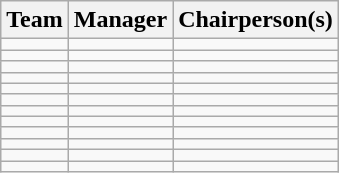<table class="wikitable sortable" style="text-align: left;">
<tr>
<th>Team</th>
<th>Manager</th>
<th>Chairperson(s)</th>
</tr>
<tr>
<td></td>
<td></td>
<td></td>
</tr>
<tr>
<td></td>
<td></td>
<td></td>
</tr>
<tr>
<td></td>
<td></td>
<td></td>
</tr>
<tr>
<td></td>
<td></td>
<td></td>
</tr>
<tr>
<td></td>
<td></td>
<td></td>
</tr>
<tr>
<td></td>
<td></td>
<td></td>
</tr>
<tr>
<td></td>
<td></td>
<td></td>
</tr>
<tr>
<td></td>
<td></td>
<td></td>
</tr>
<tr>
<td></td>
<td></td>
<td></td>
</tr>
<tr>
<td></td>
<td></td>
<td></td>
</tr>
<tr>
<td></td>
<td></td>
<td></td>
</tr>
<tr>
<td></td>
<td></td>
<td></td>
</tr>
</table>
